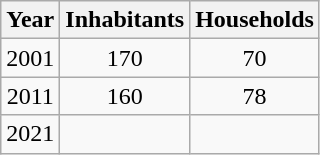<table class="wikitable" style= "text-align: center;display: inline-table;">
<tr>
<th>Year</th>
<th>Inhabitants</th>
<th>Households</th>
</tr>
<tr>
<td>2001</td>
<td>170</td>
<td>70</td>
</tr>
<tr>
<td>2011</td>
<td>160</td>
<td>78</td>
</tr>
<tr>
<td>2021</td>
<td></td>
<td></td>
</tr>
</table>
